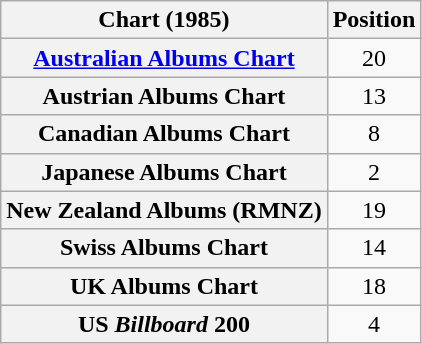<table class="wikitable plainrowheaders sortable" style="text-align:center;">
<tr>
<th>Chart (1985)</th>
<th>Position</th>
</tr>
<tr>
<th scope="row"><a href='#'>Australian Albums Chart</a></th>
<td>20</td>
</tr>
<tr>
<th scope="row">Austrian Albums Chart</th>
<td>13</td>
</tr>
<tr>
<th scope="row">Canadian Albums Chart</th>
<td>8</td>
</tr>
<tr>
<th scope="row">Japanese Albums Chart</th>
<td>2</td>
</tr>
<tr>
<th scope="row">New Zealand Albums (RMNZ)</th>
<td>19</td>
</tr>
<tr>
<th scope="row">Swiss Albums Chart</th>
<td>14</td>
</tr>
<tr>
<th scope="row">UK Albums Chart</th>
<td>18</td>
</tr>
<tr>
<th scope="row">US <em>Billboard</em> 200</th>
<td>4</td>
</tr>
</table>
